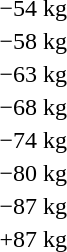<table>
<tr>
<td rowspan=2>−54 kg</td>
<td rowspan=2></td>
<td rowspan=2></td>
<td></td>
</tr>
<tr>
<td></td>
</tr>
<tr>
<td rowspan=2>−58 kg</td>
<td rowspan=2></td>
<td rowspan=2></td>
<td></td>
</tr>
<tr>
<td></td>
</tr>
<tr>
<td rowspan=2>−63 kg</td>
<td rowspan=2></td>
<td rowspan=2></td>
<td></td>
</tr>
<tr>
<td></td>
</tr>
<tr>
<td rowspan=2>−68 kg</td>
<td rowspan=2></td>
<td rowspan=2></td>
<td></td>
</tr>
<tr>
<td></td>
</tr>
<tr>
<td rowspan=2>−74 kg</td>
<td rowspan=2></td>
<td rowspan=2></td>
<td></td>
</tr>
<tr>
<td></td>
</tr>
<tr>
<td rowspan=2>−80 kg</td>
<td rowspan=2></td>
<td rowspan=2></td>
<td></td>
</tr>
<tr>
<td></td>
</tr>
<tr>
<td rowspan=2>−87 kg</td>
<td rowspan=2></td>
<td rowspan=2></td>
<td></td>
</tr>
<tr>
<td></td>
</tr>
<tr>
<td rowspan=2>+87 kg</td>
<td rowspan=2></td>
<td rowspan=2></td>
<td></td>
</tr>
<tr>
<td></td>
</tr>
</table>
